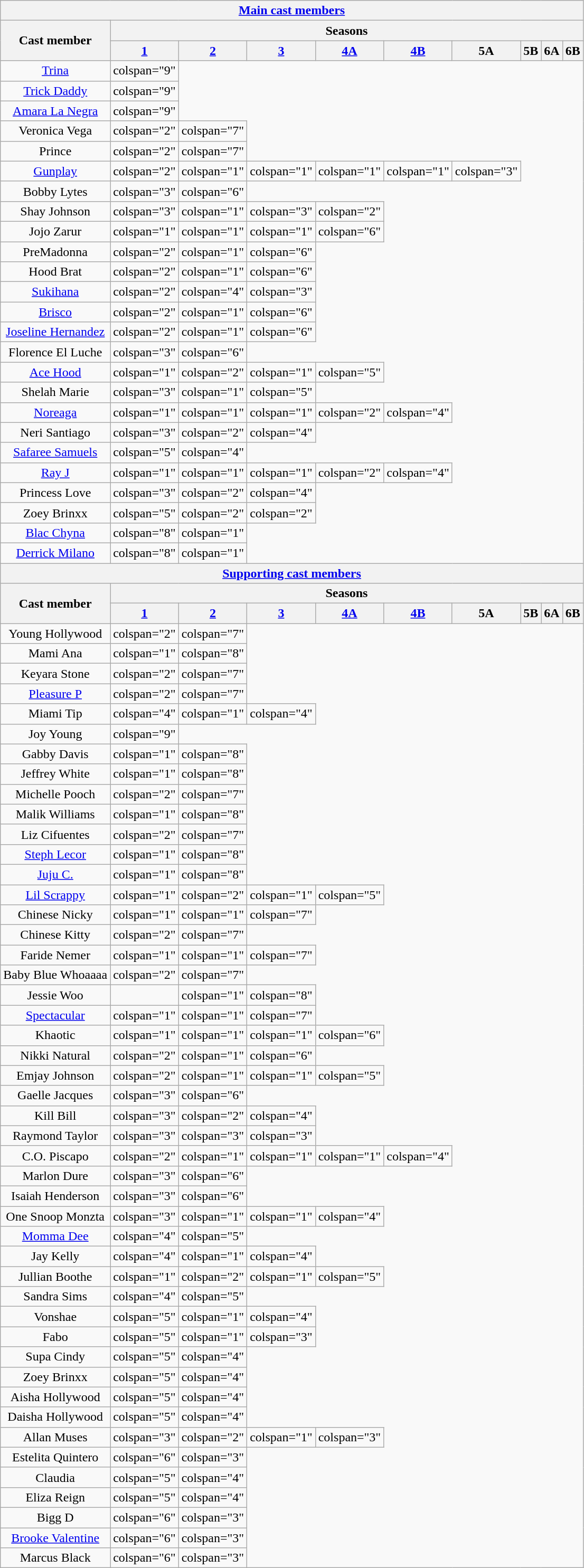<table class="wikitable plainrowheaders" style="text-align:center;">
<tr>
<th colspan=10><a href='#'>Main cast members</a></th>
</tr>
<tr>
<th scope="col" rowspan="2" style="text-align:center%">Cast member</th>
<th scope="col" colspan="9">Seasons</th>
</tr>
<tr>
<th scope="col"><a href='#'>1</a></th>
<th scope="col"><a href='#'>2</a></th>
<th scope="col"><a href='#'>3</a></th>
<th scope="col"><a href='#'>4A</a></th>
<th scope="col"><a href='#'>4B</a></th>
<th scope="col">5A</th>
<th scope="col">5B</th>
<th scope="col">6A</th>
<th scope="col">6B</th>
</tr>
<tr>
<td scope="row"><a href='#'>Trina</a></td>
<td>colspan="9" </td>
</tr>
<tr>
<td scope="row"><a href='#'>Trick Daddy</a></td>
<td>colspan="9" </td>
</tr>
<tr>
<td scope="row"><a href='#'>Amara La Negra</a></td>
<td>colspan="9" </td>
</tr>
<tr>
<td scope="row">Veronica Vega</td>
<td>colspan="2" </td>
<td>colspan="7" </td>
</tr>
<tr>
<td scope="row">Prince</td>
<td>colspan="2" </td>
<td>colspan="7" </td>
</tr>
<tr>
<td scope="row"><a href='#'>Gunplay</a></td>
<td>colspan="2" </td>
<td>colspan="1" </td>
<td>colspan="1" </td>
<td>colspan="1" </td>
<td>colspan="1" </td>
<td>colspan="3" </td>
</tr>
<tr>
<td scope="row">Bobby Lytes</td>
<td>colspan="3" </td>
<td>colspan="6" </td>
</tr>
<tr>
<td scope="row">Shay Johnson</td>
<td>colspan="3" </td>
<td>colspan="1" </td>
<td>colspan="3" </td>
<td>colspan="2" </td>
</tr>
<tr>
<td scope="row">Jojo Zarur</td>
<td>colspan="1" </td>
<td>colspan="1" </td>
<td>colspan="1" </td>
<td>colspan="6" </td>
</tr>
<tr>
<td scope="row">PreMadonna</td>
<td>colspan="2" </td>
<td>colspan="1" </td>
<td>colspan="6" </td>
</tr>
<tr>
<td scope="row">Hood Brat</td>
<td>colspan="2" </td>
<td>colspan="1" </td>
<td>colspan="6" </td>
</tr>
<tr>
<td scope="row"><a href='#'>Sukihana</a></td>
<td>colspan="2" </td>
<td>colspan="4" </td>
<td>colspan="3" </td>
</tr>
<tr>
<td scope="row"><a href='#'>Brisco</a></td>
<td>colspan="2" </td>
<td>colspan="1" </td>
<td>colspan="6" </td>
</tr>
<tr>
<td scope="row"><a href='#'>Joseline Hernandez</a></td>
<td>colspan="2" </td>
<td>colspan="1" </td>
<td>colspan="6" </td>
</tr>
<tr>
<td scope="row">Florence El Luche</td>
<td>colspan="3" </td>
<td>colspan="6" </td>
</tr>
<tr>
<td><a href='#'>Ace Hood</a></td>
<td>colspan="1" </td>
<td>colspan="2" </td>
<td>colspan="1" </td>
<td>colspan="5" </td>
</tr>
<tr>
<td scope="row">Shelah Marie</td>
<td>colspan="3" </td>
<td>colspan="1" </td>
<td>colspan="5" </td>
</tr>
<tr>
<td scope="row"><a href='#'>Noreaga</a></td>
<td>colspan="1" </td>
<td>colspan="1" </td>
<td>colspan="1" </td>
<td>colspan="2" </td>
<td>colspan="4" </td>
</tr>
<tr>
<td scope="row">Neri Santiago</td>
<td>colspan="3" </td>
<td>colspan="2" </td>
<td>colspan="4" </td>
</tr>
<tr>
<td scope="row"><a href='#'>Safaree Samuels</a></td>
<td>colspan="5" </td>
<td>colspan="4" </td>
</tr>
<tr>
<td scope="row"><a href='#'>Ray J</a></td>
<td>colspan="1" </td>
<td>colspan="1" </td>
<td>colspan="1" </td>
<td>colspan="2" </td>
<td>colspan="4" </td>
</tr>
<tr>
<td scope="row">Princess Love</td>
<td>colspan="3" </td>
<td>colspan="2" </td>
<td>colspan="4" </td>
</tr>
<tr>
<td scope="row">Zoey Brinxx</td>
<td>colspan="5" </td>
<td>colspan="2" </td>
<td>colspan="2" </td>
</tr>
<tr>
<td scope="row"><a href='#'>Blac Chyna</a></td>
<td>colspan="8" </td>
<td>colspan="1" </td>
</tr>
<tr>
<td scope="row"><a href='#'>Derrick Milano</a></td>
<td>colspan="8" </td>
<td>colspan="1" </td>
</tr>
<tr>
<th colspan=10><a href='#'>Supporting cast members</a></th>
</tr>
<tr>
<th rowspan="2" scope="col">Cast member</th>
<th scope="col" colspan="9">Seasons</th>
</tr>
<tr>
<th scope="col"><a href='#'>1</a></th>
<th scope="col"><a href='#'>2</a></th>
<th scope="col"><a href='#'>3</a></th>
<th scope="col"><a href='#'>4A</a></th>
<th scope="col"><a href='#'>4B</a></th>
<th scope="col">5A</th>
<th scope="col">5B</th>
<th scope="col">6A</th>
<th scope="col">6B</th>
</tr>
<tr>
<td scope="row">Young Hollywood</td>
<td>colspan="2" </td>
<td>colspan="7" </td>
</tr>
<tr>
<td scope="row">Mami Ana</td>
<td>colspan="1" </td>
<td>colspan="8" </td>
</tr>
<tr>
<td scope="row">Keyara Stone</td>
<td>colspan="2" </td>
<td>colspan="7" </td>
</tr>
<tr>
<td scope="row"><a href='#'>Pleasure P</a></td>
<td>colspan="2" </td>
<td>colspan="7" </td>
</tr>
<tr>
<td scope="row">Miami Tip</td>
<td>colspan="4" </td>
<td>colspan="1" </td>
<td>colspan="4" </td>
</tr>
<tr>
<td scope="row">Joy Young</td>
<td>colspan="9" </td>
</tr>
<tr>
<td scope="row">Gabby Davis</td>
<td>colspan="1" </td>
<td>colspan="8" </td>
</tr>
<tr>
<td scope="row">Jeffrey White</td>
<td>colspan="1" </td>
<td>colspan="8" </td>
</tr>
<tr>
<td scope="row">Michelle Pooch</td>
<td>colspan="2" </td>
<td>colspan="7" </td>
</tr>
<tr>
<td scope="row">Malik Williams</td>
<td>colspan="1" </td>
<td>colspan="8" </td>
</tr>
<tr>
<td scope="row">Liz Cifuentes</td>
<td>colspan="2" </td>
<td>colspan="7" </td>
</tr>
<tr>
<td scope="row"><a href='#'>Steph Lecor</a></td>
<td>colspan="1" </td>
<td>colspan="8" </td>
</tr>
<tr>
<td scope="row"><a href='#'>Juju C.</a></td>
<td>colspan="1" </td>
<td>colspan="8" </td>
</tr>
<tr>
<td scope="row"><a href='#'>Lil Scrappy</a></td>
<td>colspan="1" </td>
<td>colspan="2" </td>
<td>colspan="1" </td>
<td>colspan="5" </td>
</tr>
<tr>
<td scope="row">Chinese Nicky</td>
<td>colspan="1" </td>
<td>colspan="1" </td>
<td>colspan="7" </td>
</tr>
<tr>
<td scope="row">Chinese Kitty</td>
<td>colspan="2" </td>
<td>colspan="7" </td>
</tr>
<tr>
<td scope="row">Faride Nemer</td>
<td>colspan="1" </td>
<td>colspan="1" </td>
<td>colspan="7" </td>
</tr>
<tr>
<td scope="row">Baby Blue Whoaaaa</td>
<td>colspan="2" </td>
<td>colspan="7" </td>
</tr>
<tr>
<td scope="row">Jessie Woo</td>
<td></td>
<td>colspan="1" </td>
<td>colspan="8" </td>
</tr>
<tr>
<td scope="row"><a href='#'>Spectacular</a></td>
<td>colspan="1" </td>
<td>colspan="1" </td>
<td>colspan="7" </td>
</tr>
<tr>
<td scope="row">Khaotic</td>
<td>colspan="1" </td>
<td>colspan="1" </td>
<td>colspan="1" </td>
<td>colspan="6" </td>
</tr>
<tr>
<td scope="row">Nikki Natural</td>
<td>colspan="2" </td>
<td>colspan="1" </td>
<td>colspan="6" </td>
</tr>
<tr>
<td scope="row">Emjay Johnson</td>
<td>colspan="2" </td>
<td>colspan="1" </td>
<td>colspan="1" </td>
<td>colspan="5" </td>
</tr>
<tr>
<td scope="row">Gaelle Jacques</td>
<td>colspan="3" </td>
<td>colspan="6" </td>
</tr>
<tr>
<td scope="row">Kill Bill</td>
<td>colspan="3" </td>
<td>colspan="2" </td>
<td>colspan="4" </td>
</tr>
<tr>
<td scope="row">Raymond Taylor</td>
<td>colspan="3" </td>
<td>colspan="3" </td>
<td>colspan="3" </td>
</tr>
<tr>
<td scope="row">C.O. Piscapo</td>
<td>colspan="2" </td>
<td>colspan="1" </td>
<td>colspan="1" </td>
<td>colspan="1" </td>
<td>colspan="4" </td>
</tr>
<tr>
<td scope="row">Marlon Dure</td>
<td>colspan="3" </td>
<td>colspan="6" </td>
</tr>
<tr>
<td scope="row">Isaiah Henderson</td>
<td>colspan="3" </td>
<td>colspan="6" </td>
</tr>
<tr>
<td scope="row">One Snoop Monzta</td>
<td>colspan="3" </td>
<td>colspan="1" </td>
<td>colspan="1" </td>
<td>colspan="4" </td>
</tr>
<tr>
<td scope="row"><a href='#'>Momma Dee</a></td>
<td>colspan="4" </td>
<td>colspan="5" </td>
</tr>
<tr>
<td scope="row">Jay Kelly</td>
<td>colspan="4" </td>
<td>colspan="1" </td>
<td>colspan="4" </td>
</tr>
<tr>
<td scope="row">Jullian Boothe</td>
<td>colspan="1" </td>
<td>colspan="2" </td>
<td>colspan="1" </td>
<td>colspan="5" </td>
</tr>
<tr>
<td scope="row">Sandra Sims</td>
<td>colspan="4" </td>
<td>colspan="5" </td>
</tr>
<tr>
<td scope="row">Vonshae</td>
<td>colspan="5" </td>
<td>colspan="1" </td>
<td>colspan="4" </td>
</tr>
<tr>
<td scope="row">Fabo</td>
<td>colspan="5" </td>
<td>colspan="1" </td>
<td>colspan="3" </td>
</tr>
<tr>
<td scope="row">Supa Cindy</td>
<td>colspan="5" </td>
<td>colspan="4" </td>
</tr>
<tr>
<td scope="row">Zoey Brinxx</td>
<td>colspan="5" </td>
<td>colspan="4" </td>
</tr>
<tr>
<td scope="row">Aisha Hollywood</td>
<td>colspan="5" </td>
<td>colspan="4" </td>
</tr>
<tr>
<td scope="row">Daisha Hollywood</td>
<td>colspan="5" </td>
<td>colspan="4" </td>
</tr>
<tr>
<td scope="row">Allan Muses</td>
<td>colspan="3" </td>
<td>colspan="2" </td>
<td>colspan="1" </td>
<td>colspan="3" </td>
</tr>
<tr>
<td scope="row">Estelita Quintero</td>
<td>colspan="6" </td>
<td>colspan="3" </td>
</tr>
<tr>
<td scope="row">Claudia</td>
<td>colspan="5" </td>
<td>colspan="4" </td>
</tr>
<tr>
<td scope="row">Eliza Reign</td>
<td>colspan="5" </td>
<td>colspan="4" </td>
</tr>
<tr>
<td scope="row">Bigg D</td>
<td>colspan="6" </td>
<td>colspan="3" </td>
</tr>
<tr>
<td scope="row"><a href='#'>Brooke Valentine</a></td>
<td>colspan="6" </td>
<td>colspan="3" </td>
</tr>
<tr>
<td scope="row">Marcus Black</td>
<td>colspan="6" </td>
<td>colspan="3" </td>
</tr>
</table>
